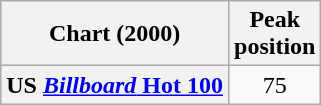<table class="wikitable plainrowheaders sortable" border="1">
<tr>
<th style="text-align:center;">Chart (2000)</th>
<th style="text-align:center;">Peak<br>position</th>
</tr>
<tr>
<th scope="row">US <a href='#'><em>Billboard</em> Hot 100</a></th>
<td style="text-align: center;">75</td>
</tr>
</table>
